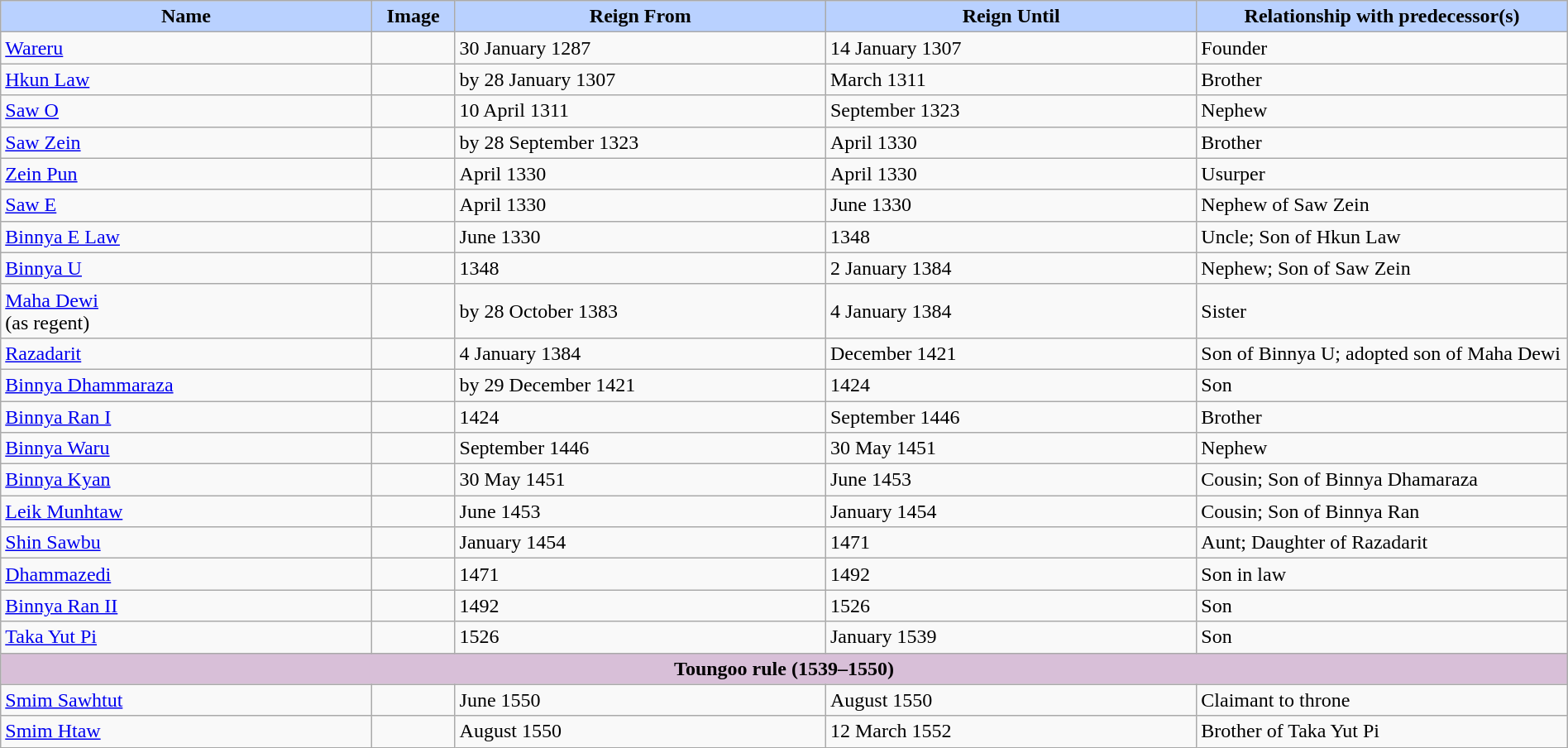<table width=100% class="wikitable">
<tr>
<th style="background-color:#B9D1FF" width=10%>Name</th>
<th style="background-color:#B9D1FF" width=1%>Image</th>
<th style="background-color:#B9D1FF" width=10%>Reign From</th>
<th style="background-color:#B9D1FF" width=10%>Reign Until</th>
<th style="background-color:#B9D1FF" width=10%>Relationship with predecessor(s)</th>
</tr>
<tr>
<td><a href='#'>Wareru</a></td>
<td></td>
<td>30 January 1287</td>
<td> 14 January 1307</td>
<td>Founder</td>
</tr>
<tr>
<td><a href='#'>Hkun Law</a></td>
<td></td>
<td>by 28 January 1307</td>
<td>March 1311</td>
<td>Brother</td>
</tr>
<tr>
<td><a href='#'>Saw O</a></td>
<td></td>
<td>10 April 1311</td>
<td>September 1323</td>
<td>Nephew</td>
</tr>
<tr>
<td><a href='#'>Saw Zein</a></td>
<td></td>
<td>by 28 September 1323</td>
<td> April 1330</td>
<td>Brother</td>
</tr>
<tr>
<td><a href='#'>Zein Pun</a></td>
<td></td>
<td> April 1330</td>
<td> April 1330</td>
<td>Usurper</td>
</tr>
<tr>
<td><a href='#'>Saw E</a></td>
<td></td>
<td> April 1330</td>
<td> June 1330</td>
<td>Nephew of Saw Zein</td>
</tr>
<tr>
<td><a href='#'>Binnya E Law</a></td>
<td></td>
<td> June 1330</td>
<td>1348</td>
<td>Uncle; Son of Hkun Law</td>
</tr>
<tr>
<td><a href='#'>Binnya U</a></td>
<td></td>
<td>1348</td>
<td>2 January 1384</td>
<td>Nephew; Son of Saw Zein</td>
</tr>
<tr>
<td><a href='#'>Maha Dewi</a> <br> (as regent)</td>
<td></td>
<td>by 28 October 1383</td>
<td>4 January 1384</td>
<td>Sister</td>
</tr>
<tr>
<td><a href='#'>Razadarit</a></td>
<td></td>
<td>4 January 1384</td>
<td> December 1421</td>
<td>Son of Binnya U; adopted son of Maha Dewi</td>
</tr>
<tr>
<td><a href='#'>Binnya Dhammaraza</a></td>
<td></td>
<td>by 29 December 1421</td>
<td>1424</td>
<td>Son</td>
</tr>
<tr>
<td><a href='#'>Binnya Ran I</a></td>
<td></td>
<td>1424</td>
<td> September 1446</td>
<td>Brother</td>
</tr>
<tr>
<td><a href='#'>Binnya Waru</a></td>
<td></td>
<td> September 1446</td>
<td>30 May 1451</td>
<td>Nephew</td>
</tr>
<tr>
<td><a href='#'>Binnya Kyan</a></td>
<td></td>
<td>30 May 1451</td>
<td> June 1453</td>
<td>Cousin; Son of Binnya Dhamaraza</td>
</tr>
<tr>
<td><a href='#'>Leik Munhtaw</a></td>
<td></td>
<td> June 1453</td>
<td> January 1454</td>
<td>Cousin; Son of Binnya Ran</td>
</tr>
<tr>
<td><a href='#'>Shin Sawbu</a></td>
<td></td>
<td> January 1454</td>
<td>1471</td>
<td>Aunt; Daughter of Razadarit</td>
</tr>
<tr>
<td><a href='#'>Dhammazedi</a></td>
<td></td>
<td>1471</td>
<td>1492</td>
<td>Son in law</td>
</tr>
<tr>
<td><a href='#'>Binnya Ran II</a></td>
<td></td>
<td>1492</td>
<td>1526</td>
<td>Son</td>
</tr>
<tr>
<td><a href='#'>Taka Yut Pi</a></td>
<td></td>
<td>1526</td>
<td> January 1539</td>
<td>Son</td>
</tr>
<tr>
<td align="center" colspan=5 style="background-color:#D8BFD8"><strong>Toungoo rule (1539–1550)</strong></td>
</tr>
<tr>
<td><a href='#'>Smim Sawhtut</a></td>
<td></td>
<td>June 1550</td>
<td>August 1550</td>
<td>Claimant to throne</td>
</tr>
<tr>
<td><a href='#'>Smim Htaw</a></td>
<td></td>
<td>August 1550</td>
<td>12 March 1552</td>
<td>Brother of Taka Yut Pi</td>
</tr>
</table>
